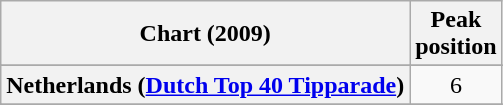<table class="wikitable sortable plainrowheaders" style="text-align:center">
<tr>
<th>Chart (2009)</th>
<th>Peak<br>position</th>
</tr>
<tr>
</tr>
<tr>
</tr>
<tr>
</tr>
<tr>
</tr>
<tr>
</tr>
<tr>
</tr>
<tr>
</tr>
<tr>
</tr>
<tr>
</tr>
<tr>
</tr>
<tr>
</tr>
<tr>
</tr>
<tr>
</tr>
<tr>
<th scope="row">Netherlands (<a href='#'>Dutch Top 40 Tipparade</a>)</th>
<td>6</td>
</tr>
<tr>
</tr>
<tr>
</tr>
<tr>
</tr>
<tr>
</tr>
<tr>
</tr>
<tr>
</tr>
<tr>
</tr>
<tr>
</tr>
<tr>
</tr>
<tr>
</tr>
</table>
